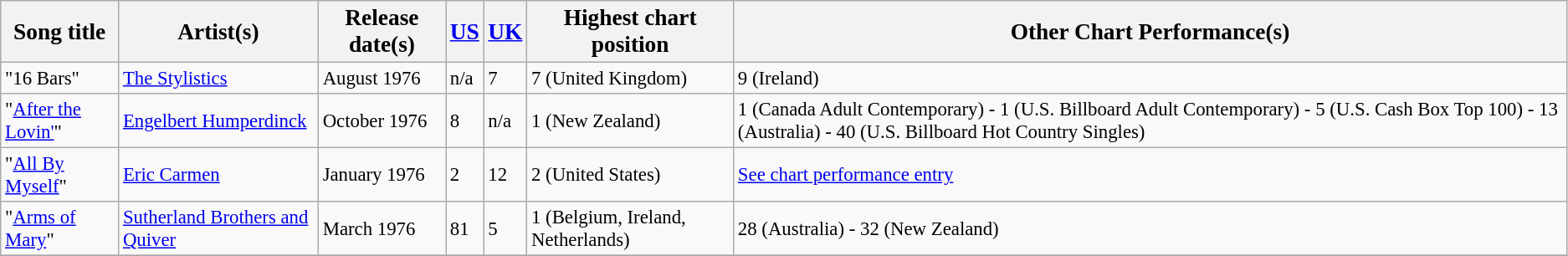<table class="wikitable sortable" style="font-size:95%;">
<tr>
<th><big>Song title</big></th>
<th><big>Artist(s)</big></th>
<th><big>Release date(s)</big></th>
<th><big><a href='#'>US</a></big></th>
<th><big><a href='#'>UK</a></big></th>
<th><big>Highest chart position</big></th>
<th><big>Other Chart Performance(s)</big></th>
</tr>
<tr>
<td>"16 Bars"</td>
<td><a href='#'>The Stylistics</a></td>
<td>August 1976</td>
<td>n/a</td>
<td>7</td>
<td>7 (United Kingdom)</td>
<td>9 (Ireland)</td>
</tr>
<tr>
<td>"<a href='#'>After the Lovin'</a>"</td>
<td><a href='#'>Engelbert Humperdinck</a></td>
<td>October 1976</td>
<td>8</td>
<td>n/a</td>
<td>1 (New Zealand)</td>
<td>1 (Canada Adult Contemporary) - 1 (U.S. Billboard Adult Contemporary) - 5 (U.S. Cash Box Top 100) - 13 (Australia) - 40 (U.S. Billboard Hot Country Singles)</td>
</tr>
<tr>
<td>"<a href='#'>All By Myself</a>"</td>
<td><a href='#'>Eric Carmen</a></td>
<td>January 1976</td>
<td>2</td>
<td>12</td>
<td>2 (United States)</td>
<td><a href='#'>See chart performance entry</a></td>
</tr>
<tr>
<td>"<a href='#'>Arms of Mary</a>"</td>
<td><a href='#'>Sutherland Brothers and Quiver</a></td>
<td>March 1976</td>
<td>81</td>
<td>5</td>
<td>1 (Belgium, Ireland, Netherlands)</td>
<td>28 (Australia) - 32 (New Zealand)</td>
</tr>
<tr>
</tr>
</table>
